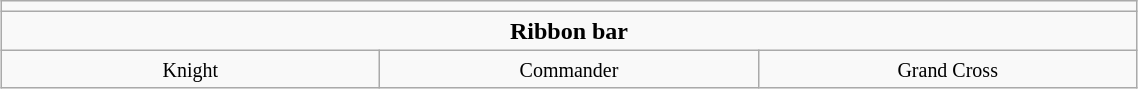<table align=center class=wikitable width=60% style="margin-left: auto; margin-right: auto; border: none;">
<tr>
<td colspan="3" align="center"></td>
</tr>
<tr>
<td colspan=3 style="text-align:center;"><strong>Ribbon bar</strong></td>
</tr>
<tr>
<td width=20% valign=top align=center><small>Knight</small></td>
<td width=20% valign=top align=center><small>Commander</small></td>
<td width=20% valign=top align=center><small>Grand Cross</small></td>
</tr>
<tr>
</tr>
</table>
